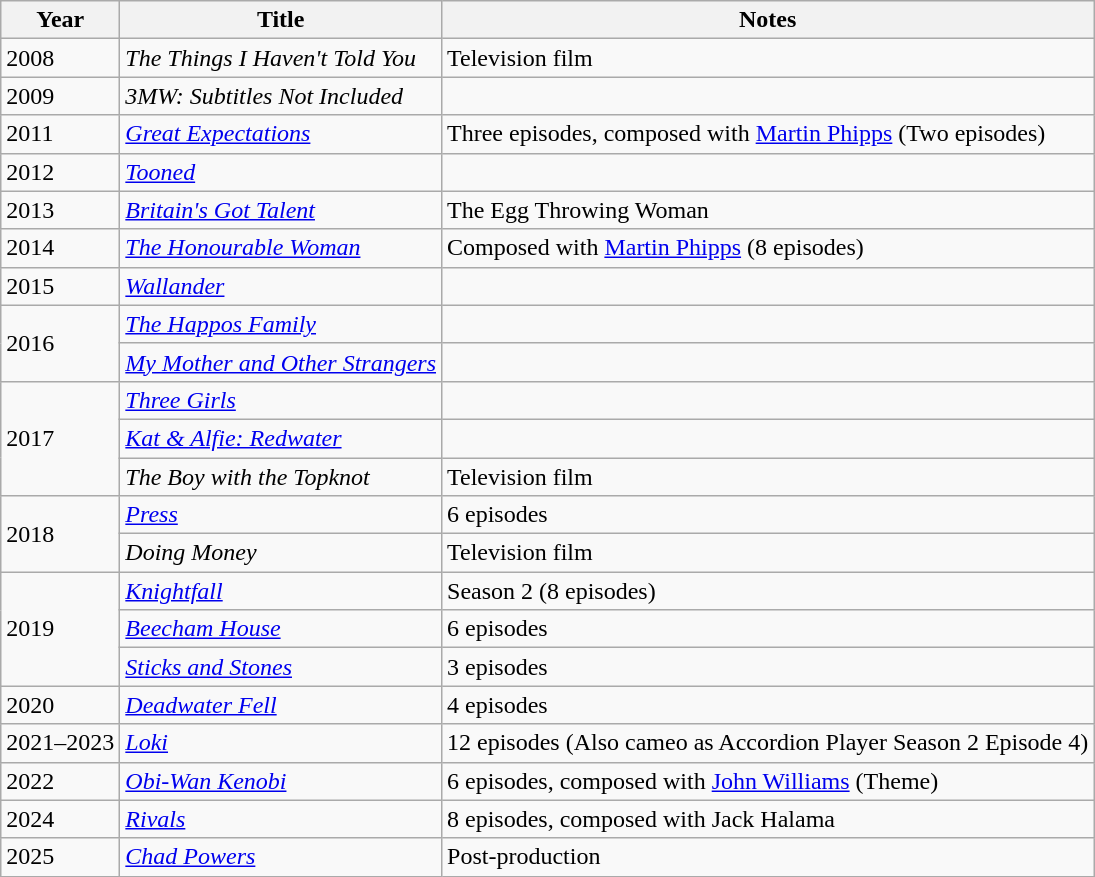<table class="wikitable">
<tr>
<th>Year</th>
<th>Title</th>
<th>Notes</th>
</tr>
<tr>
<td>2008</td>
<td><em>The Things I Haven't Told You</em></td>
<td>Television film</td>
</tr>
<tr>
<td>2009</td>
<td><em>3MW: Subtitles Not Included</em></td>
<td></td>
</tr>
<tr>
<td>2011</td>
<td><em><a href='#'>Great Expectations</a></em></td>
<td>Three episodes, composed with <a href='#'>Martin Phipps</a> (Two episodes)</td>
</tr>
<tr>
<td>2012</td>
<td><em><a href='#'>Tooned</a></em></td>
<td></td>
</tr>
<tr>
<td>2013</td>
<td><em><a href='#'>Britain's Got Talent</a></em></td>
<td>The Egg Throwing Woman</td>
</tr>
<tr>
<td>2014</td>
<td><em><a href='#'>The Honourable Woman</a></em></td>
<td>Composed with <a href='#'>Martin Phipps</a> (8 episodes)</td>
</tr>
<tr>
<td>2015</td>
<td><em><a href='#'>Wallander</a></em></td>
<td></td>
</tr>
<tr>
<td rowspan="2">2016</td>
<td><em><a href='#'>The Happos Family</a></em></td>
<td></td>
</tr>
<tr>
<td><em><a href='#'>My Mother and Other Strangers</a></em></td>
<td></td>
</tr>
<tr>
<td rowspan="3">2017</td>
<td><em><a href='#'>Three Girls</a></em></td>
<td></td>
</tr>
<tr>
<td><em><a href='#'>Kat & Alfie: Redwater</a></em></td>
<td></td>
</tr>
<tr>
<td><em>The Boy with the Topknot</em></td>
<td>Television film</td>
</tr>
<tr>
<td rowspan="2">2018</td>
<td><em><a href='#'>Press</a></em></td>
<td>6 episodes</td>
</tr>
<tr>
<td><em>Doing Money</em></td>
<td>Television film</td>
</tr>
<tr>
<td rowspan="3">2019</td>
<td><em><a href='#'>Knightfall</a></em></td>
<td>Season 2 (8 episodes)</td>
</tr>
<tr>
<td><em><a href='#'>Beecham House</a></em></td>
<td>6 episodes</td>
</tr>
<tr>
<td><em><a href='#'>Sticks and Stones</a></em></td>
<td>3 episodes</td>
</tr>
<tr>
<td>2020</td>
<td><em><a href='#'>Deadwater Fell</a></em></td>
<td>4 episodes</td>
</tr>
<tr>
<td>2021–2023</td>
<td><em><a href='#'>Loki</a></em></td>
<td>12 episodes (Also cameo as Accordion Player Season 2 Episode 4)</td>
</tr>
<tr>
<td>2022</td>
<td><em><a href='#'>Obi-Wan Kenobi</a></em></td>
<td>6 episodes, composed with <a href='#'>John Williams</a> (Theme)</td>
</tr>
<tr>
<td>2024</td>
<td><em><a href='#'>Rivals</a></em></td>
<td>8 episodes, composed with Jack Halama</td>
</tr>
<tr>
<td>2025</td>
<td><em><a href='#'>Chad Powers</a></em></td>
<td>Post-production</td>
</tr>
</table>
